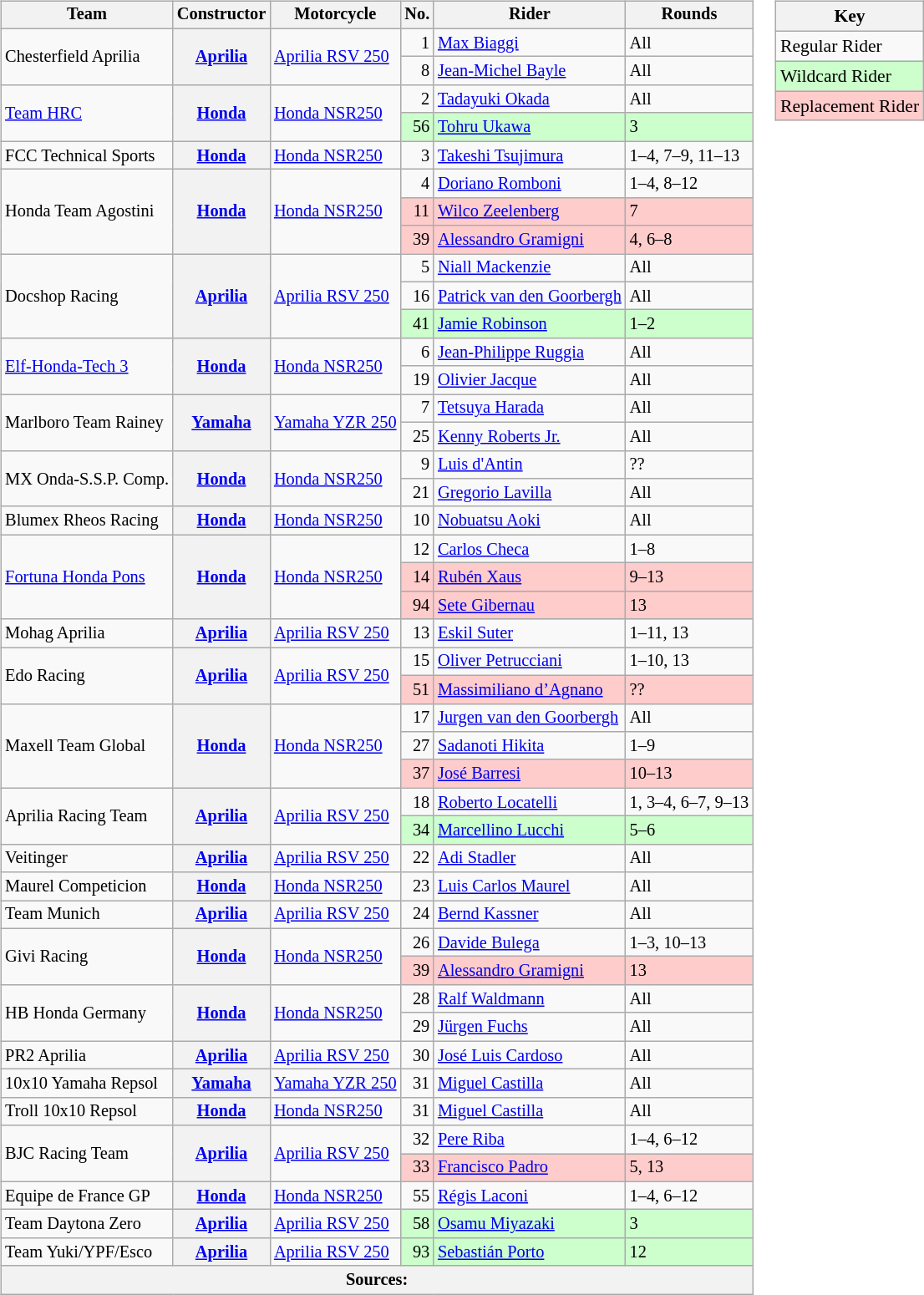<table>
<tr>
<td><br><table class="wikitable" style="font-size: 85%;">
<tr>
<th>Team</th>
<th>Constructor</th>
<th>Motorcycle</th>
<th>No.</th>
<th>Rider</th>
<th>Rounds</th>
</tr>
<tr>
<td rowspan=2>Chesterfield Aprilia</td>
<th rowspan=2><a href='#'>Aprilia</a></th>
<td rowspan=2><a href='#'>Aprilia RSV 250</a></td>
<td align="right">1</td>
<td> <a href='#'>Max Biaggi</a></td>
<td>All</td>
</tr>
<tr>
<td align="right">8</td>
<td> <a href='#'>Jean-Michel Bayle</a></td>
<td>All</td>
</tr>
<tr>
<td rowspan=2><a href='#'>Team HRC</a></td>
<th rowspan=2><a href='#'>Honda</a></th>
<td rowspan=2><a href='#'>Honda NSR250</a></td>
<td align="right">2</td>
<td> <a href='#'>Tadayuki Okada</a></td>
<td>All</td>
</tr>
<tr style="background-color:#ccffcc">
<td align="right">56</td>
<td> <a href='#'>Tohru Ukawa</a></td>
<td>3</td>
</tr>
<tr>
<td>FCC Technical Sports</td>
<th><a href='#'>Honda</a></th>
<td><a href='#'>Honda NSR250</a></td>
<td align="right">3</td>
<td> <a href='#'>Takeshi Tsujimura</a></td>
<td>1–4, 7–9, 11–13</td>
</tr>
<tr>
<td rowspan=3>Honda Team Agostini</td>
<th rowspan=3><a href='#'>Honda</a></th>
<td rowspan=3><a href='#'>Honda NSR250</a></td>
<td align="right">4</td>
<td> <a href='#'>Doriano Romboni</a></td>
<td>1–4, 8–12</td>
</tr>
<tr style="background-color:#ffcccc">
<td align="right">11</td>
<td> <a href='#'>Wilco Zeelenberg</a></td>
<td>7</td>
</tr>
<tr style="background-color:#ffcccc">
<td align="right">39</td>
<td> <a href='#'>Alessandro Gramigni</a></td>
<td>4, 6–8</td>
</tr>
<tr>
<td rowspan=3>Docshop Racing</td>
<th rowspan=3><a href='#'>Aprilia</a></th>
<td rowspan=3><a href='#'>Aprilia RSV 250</a></td>
<td align="right">5</td>
<td> <a href='#'>Niall Mackenzie</a></td>
<td>All</td>
</tr>
<tr>
<td align="right">16</td>
<td> <a href='#'>Patrick van den Goorbergh</a></td>
<td>All</td>
</tr>
<tr style="background-color:#ccffcc">
<td align="right">41</td>
<td> <a href='#'>Jamie Robinson</a></td>
<td>1–2</td>
</tr>
<tr>
<td rowspan=2><a href='#'>Elf-Honda-Tech 3</a></td>
<th rowspan=2><a href='#'>Honda</a></th>
<td rowspan=2><a href='#'>Honda NSR250</a></td>
<td align="right">6</td>
<td> <a href='#'>Jean-Philippe Ruggia</a></td>
<td>All</td>
</tr>
<tr>
<td align="right">19</td>
<td> <a href='#'>Olivier Jacque</a></td>
<td>All</td>
</tr>
<tr>
<td rowspan=2>Marlboro Team Rainey</td>
<th rowspan=2><a href='#'>Yamaha</a></th>
<td rowspan=2><a href='#'>Yamaha YZR 250</a></td>
<td align="right">7</td>
<td> <a href='#'>Tetsuya Harada</a></td>
<td>All</td>
</tr>
<tr>
<td align="right">25</td>
<td> <a href='#'>Kenny Roberts Jr.</a></td>
<td>All</td>
</tr>
<tr>
<td rowspan=2>MX Onda-S.S.P. Comp.</td>
<th rowspan=2><a href='#'>Honda</a></th>
<td rowspan=2><a href='#'>Honda NSR250</a></td>
<td align="right">9</td>
<td> <a href='#'>Luis d'Antin</a></td>
<td>??</td>
</tr>
<tr>
<td align="right">21</td>
<td> <a href='#'>Gregorio Lavilla</a></td>
<td>All</td>
</tr>
<tr>
<td>Blumex Rheos Racing</td>
<th><a href='#'>Honda</a></th>
<td><a href='#'>Honda NSR250</a></td>
<td align="right">10</td>
<td> <a href='#'>Nobuatsu Aoki</a></td>
<td>All</td>
</tr>
<tr>
<td rowspan=3><a href='#'>Fortuna Honda Pons</a></td>
<th rowspan=3><a href='#'>Honda</a></th>
<td rowspan=3><a href='#'>Honda NSR250</a></td>
<td align="right">12</td>
<td> <a href='#'>Carlos Checa</a></td>
<td>1–8</td>
</tr>
<tr style="background-color:#ffcccc">
<td align="right">14</td>
<td> <a href='#'>Rubén Xaus</a></td>
<td>9–13</td>
</tr>
<tr style="background-color:#ffcccc">
<td align="right">94</td>
<td> <a href='#'>Sete Gibernau</a></td>
<td>13</td>
</tr>
<tr>
<td>Mohag Aprilia</td>
<th><a href='#'>Aprilia</a></th>
<td><a href='#'>Aprilia RSV 250</a></td>
<td align="right">13</td>
<td> <a href='#'>Eskil Suter</a></td>
<td>1–11, 13</td>
</tr>
<tr>
<td rowspan=2>Edo Racing</td>
<th rowspan=2><a href='#'>Aprilia</a></th>
<td rowspan=2><a href='#'>Aprilia RSV 250</a></td>
<td align="right">15</td>
<td> <a href='#'>Oliver Petrucciani</a></td>
<td>1–10, 13</td>
</tr>
<tr style="background-color:#ffcccc">
<td align="right">51</td>
<td> <a href='#'>Massimiliano d’Agnano</a></td>
<td>??</td>
</tr>
<tr>
<td rowspan=3>Maxell Team Global</td>
<th rowspan=3><a href='#'>Honda</a></th>
<td rowspan=3><a href='#'>Honda NSR250</a></td>
<td align="right">17</td>
<td> <a href='#'>Jurgen van den Goorbergh</a></td>
<td>All</td>
</tr>
<tr>
<td align="right">27</td>
<td> <a href='#'>Sadanoti Hikita</a></td>
<td>1–9</td>
</tr>
<tr style="background-color:#ffcccc">
<td align="right">37</td>
<td> <a href='#'>José Barresi</a></td>
<td>10–13</td>
</tr>
<tr>
<td rowspan=2>Aprilia Racing Team</td>
<th rowspan=2><a href='#'>Aprilia</a></th>
<td rowspan=2><a href='#'>Aprilia RSV 250</a></td>
<td align="right">18</td>
<td> <a href='#'>Roberto Locatelli</a></td>
<td>1, 3–4, 6–7, 9–13</td>
</tr>
<tr style="background-color:#ccffcc">
<td align="right">34</td>
<td> <a href='#'>Marcellino Lucchi</a></td>
<td>5–6</td>
</tr>
<tr>
<td>Veitinger</td>
<th><a href='#'>Aprilia</a></th>
<td><a href='#'>Aprilia RSV 250</a></td>
<td align="right">22</td>
<td> <a href='#'>Adi Stadler</a></td>
<td>All</td>
</tr>
<tr>
<td>Maurel Competicion</td>
<th><a href='#'>Honda</a></th>
<td><a href='#'>Honda NSR250</a></td>
<td align="right">23</td>
<td> <a href='#'>Luis Carlos Maurel</a></td>
<td>All</td>
</tr>
<tr>
<td>Team Munich</td>
<th><a href='#'>Aprilia</a></th>
<td><a href='#'>Aprilia RSV 250</a></td>
<td align="right">24</td>
<td> <a href='#'>Bernd Kassner</a></td>
<td>All</td>
</tr>
<tr>
<td rowspan=2>Givi Racing</td>
<th rowspan=2><a href='#'>Honda</a></th>
<td rowspan=2><a href='#'>Honda NSR250</a></td>
<td align="right">26</td>
<td> <a href='#'>Davide Bulega</a></td>
<td>1–3, 10–13</td>
</tr>
<tr style="background-color:#ffcccc">
<td align="right">39</td>
<td> <a href='#'>Alessandro Gramigni</a></td>
<td>13</td>
</tr>
<tr>
<td rowspan=2>HB Honda Germany</td>
<th rowspan=2><a href='#'>Honda</a></th>
<td rowspan=2><a href='#'>Honda NSR250</a></td>
<td align="right">28</td>
<td> <a href='#'>Ralf Waldmann</a></td>
<td>All</td>
</tr>
<tr>
<td align="right">29</td>
<td> <a href='#'>Jürgen Fuchs</a></td>
<td>All</td>
</tr>
<tr>
<td>PR2 Aprilia</td>
<th><a href='#'>Aprilia</a></th>
<td><a href='#'>Aprilia RSV 250</a></td>
<td align="right">30</td>
<td> <a href='#'>José Luis Cardoso</a></td>
<td>All</td>
</tr>
<tr>
<td>10x10 Yamaha Repsol</td>
<th><a href='#'>Yamaha</a></th>
<td><a href='#'>Yamaha YZR 250</a></td>
<td align="right">31</td>
<td> <a href='#'>Miguel Castilla</a></td>
<td>All</td>
</tr>
<tr>
<td>Troll 10x10 Repsol</td>
<th><a href='#'>Honda</a></th>
<td><a href='#'>Honda NSR250</a></td>
<td align="right">31</td>
<td> <a href='#'>Miguel Castilla</a></td>
<td>All</td>
</tr>
<tr>
<td rowspan=2>BJC Racing Team</td>
<th rowspan=2><a href='#'>Aprilia</a></th>
<td rowspan=2><a href='#'>Aprilia RSV 250</a></td>
<td align="right">32</td>
<td> <a href='#'>Pere Riba</a></td>
<td>1–4, 6–12</td>
</tr>
<tr style="background-color:#ffcccc">
<td align="right">33</td>
<td> <a href='#'>Francisco Padro</a></td>
<td>5, 13</td>
</tr>
<tr>
<td>Equipe de France GP</td>
<th><a href='#'>Honda</a></th>
<td><a href='#'>Honda NSR250</a></td>
<td align="right">55</td>
<td> <a href='#'>Régis Laconi</a></td>
<td>1–4, 6–12</td>
</tr>
<tr>
<td>Team Daytona Zero</td>
<th><a href='#'>Aprilia</a></th>
<td><a href='#'>Aprilia RSV 250</a></td>
<td align="right" style="background-color:#ccffcc">58</td>
<td style="background-color:#ccffcc"> <a href='#'>Osamu Miyazaki</a></td>
<td style="background-color:#ccffcc">3</td>
</tr>
<tr>
<td>Team Yuki/YPF/Esco</td>
<th><a href='#'>Aprilia</a></th>
<td><a href='#'>Aprilia RSV 250</a></td>
<td align="right" style="background-color:#ccffcc">93</td>
<td style="background-color:#ccffcc"> <a href='#'>Sebastián Porto</a></td>
<td style="background-color:#ccffcc">12</td>
</tr>
<tr>
<th colspan=6>Sources:</th>
</tr>
</table>
</td>
<td valign="top"><br><table class="wikitable" style="font-size: 90%;">
<tr>
<th colspan=2>Key</th>
</tr>
<tr>
<td>Regular Rider</td>
</tr>
<tr style="background-color:#ccffcc">
<td>Wildcard Rider</td>
</tr>
<tr style="background-color:#ffcccc">
<td>Replacement Rider</td>
</tr>
</table>
</td>
</tr>
</table>
